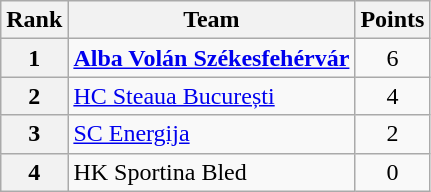<table class="wikitable" style="text-align: center;">
<tr>
<th>Rank</th>
<th>Team</th>
<th>Points</th>
</tr>
<tr>
<th>1</th>
<td style="text-align: left;"> <strong><a href='#'>Alba Volán Székesfehérvár</a></strong></td>
<td>6</td>
</tr>
<tr>
<th>2</th>
<td style="text-align: left;"> <a href='#'>HC Steaua București</a></td>
<td>4</td>
</tr>
<tr>
<th>3</th>
<td style="text-align: left;"> <a href='#'>SC Energija</a></td>
<td>2</td>
</tr>
<tr>
<th>4</th>
<td style="text-align: left;"> HK Sportina Bled</td>
<td>0</td>
</tr>
</table>
